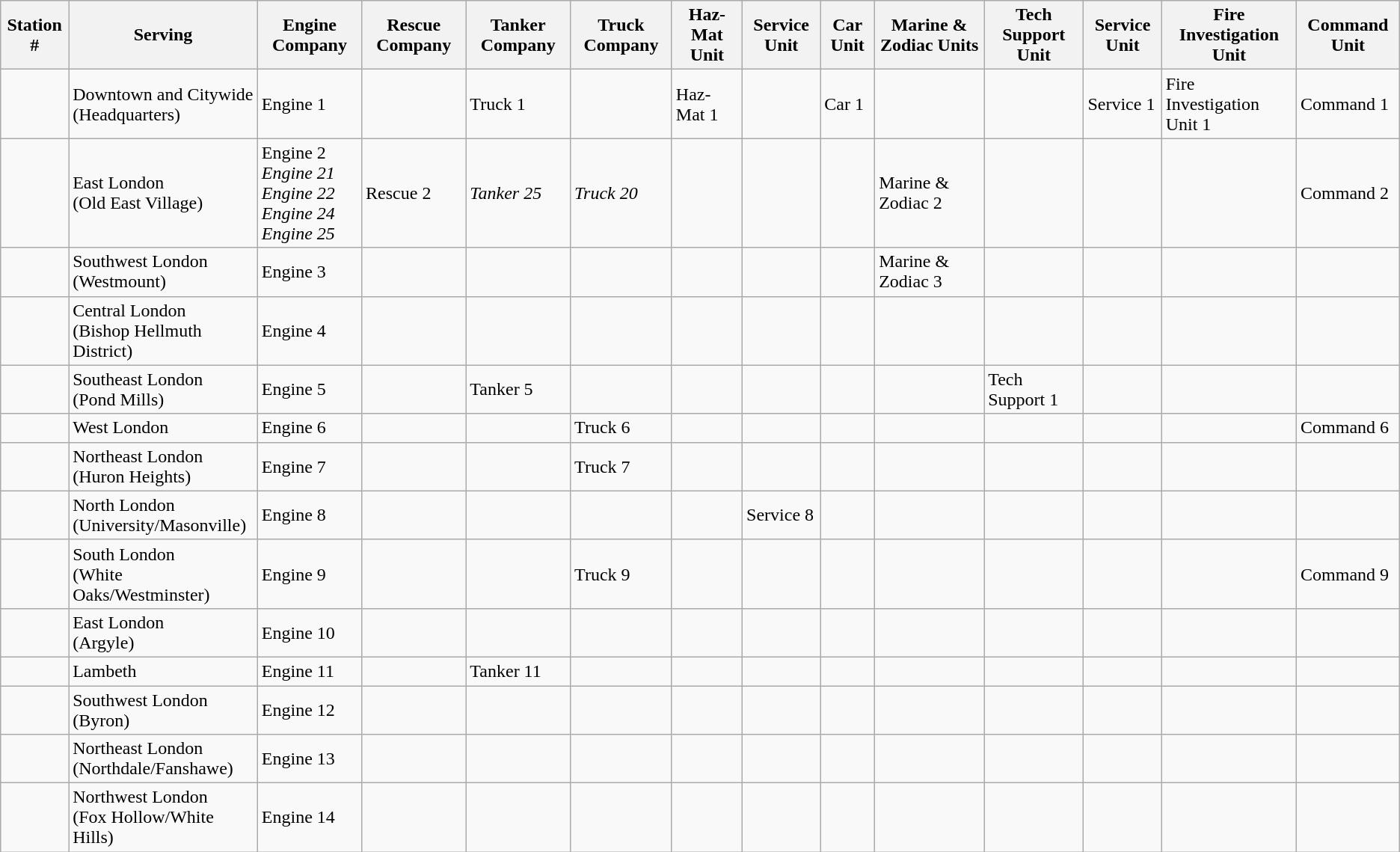<table class="wikitable">
<tr>
<th>Station #</th>
<th>Serving</th>
<th>Engine Company</th>
<th>Rescue Company</th>
<th>Tanker Company</th>
<th>Truck Company</th>
<th>Haz-Mat Unit</th>
<th>Service Unit</th>
<th>Car Unit</th>
<th>Marine & Zodiac Units</th>
<th>Tech Support Unit</th>
<th>Service Unit</th>
<th>Fire Investigation Unit</th>
<th>Command Unit</th>
</tr>
<tr>
<td></td>
<td>Downtown and Citywide<br>(Headquarters)</td>
<td>Engine 1</td>
<td></td>
<td>Truck 1</td>
<td></td>
<td>Haz-Mat 1</td>
<td></td>
<td>Car 1</td>
<td></td>
<td></td>
<td>Service 1</td>
<td>Fire Investigation<br>Unit 1</td>
<td>Command 1</td>
</tr>
<tr>
<td></td>
<td>East London<br>(Old East Village)</td>
<td>Engine 2<br><em>Engine 21</em><br><em>Engine 22</em><br><em>Engine 24</em><br><em>Engine 25</em></td>
<td>Rescue 2</td>
<td><em>Tanker 25</em></td>
<td><em>Truck 20</em></td>
<td></td>
<td></td>
<td></td>
<td>Marine & Zodiac 2</td>
<td></td>
<td></td>
<td></td>
<td>Command 2</td>
</tr>
<tr>
<td></td>
<td>Southwest London<br>(Westmount)</td>
<td>Engine 3</td>
<td></td>
<td></td>
<td></td>
<td></td>
<td></td>
<td></td>
<td>Marine & Zodiac 3</td>
<td></td>
<td></td>
<td></td>
<td></td>
</tr>
<tr>
<td></td>
<td>Central London<br>(Bishop Hellmuth District)</td>
<td>Engine 4</td>
<td></td>
<td></td>
<td></td>
<td></td>
<td></td>
<td></td>
<td></td>
<td></td>
<td></td>
<td></td>
<td></td>
</tr>
<tr>
<td></td>
<td>Southeast London<br>(Pond Mills)</td>
<td>Engine 5</td>
<td></td>
<td>Tanker 5</td>
<td></td>
<td></td>
<td></td>
<td></td>
<td></td>
<td>Tech Support 1</td>
<td></td>
<td></td>
<td></td>
</tr>
<tr>
<td></td>
<td>West London</td>
<td>Engine 6</td>
<td></td>
<td></td>
<td>Truck 6</td>
<td></td>
<td></td>
<td></td>
<td></td>
<td></td>
<td></td>
<td></td>
<td>Command 6</td>
</tr>
<tr>
<td></td>
<td>Northeast London<br>(Huron Heights)</td>
<td>Engine 7</td>
<td></td>
<td></td>
<td>Truck 7</td>
<td></td>
<td></td>
<td></td>
<td></td>
<td></td>
<td></td>
<td></td>
<td></td>
</tr>
<tr>
<td></td>
<td>North London<br>(University/Masonville)</td>
<td>Engine 8</td>
<td></td>
<td></td>
<td></td>
<td></td>
<td>Service 8</td>
<td></td>
<td></td>
<td></td>
<td></td>
<td></td>
<td></td>
</tr>
<tr>
<td></td>
<td>South London<br>(White Oaks/Westminster)</td>
<td>Engine 9</td>
<td></td>
<td></td>
<td>Truck 9</td>
<td></td>
<td></td>
<td></td>
<td></td>
<td></td>
<td></td>
<td></td>
<td>Command 9</td>
</tr>
<tr>
<td></td>
<td>East London<br>(Argyle)</td>
<td>Engine 10</td>
<td></td>
<td></td>
<td></td>
<td></td>
<td></td>
<td></td>
<td></td>
<td></td>
<td></td>
<td></td>
<td></td>
</tr>
<tr>
<td></td>
<td>Lambeth</td>
<td>Engine 11</td>
<td></td>
<td>Tanker 11</td>
<td></td>
<td></td>
<td></td>
<td></td>
<td></td>
<td></td>
<td></td>
<td></td>
<td></td>
</tr>
<tr>
<td></td>
<td>Southwest London<br>(Byron)</td>
<td>Engine 12</td>
<td></td>
<td></td>
<td></td>
<td></td>
<td></td>
<td></td>
<td></td>
<td></td>
<td></td>
<td></td>
<td></td>
</tr>
<tr>
<td></td>
<td>Northeast London<br>(Northdale/Fanshawe)</td>
<td>Engine 13</td>
<td></td>
<td></td>
<td></td>
<td></td>
<td></td>
<td></td>
<td></td>
<td></td>
<td></td>
<td></td>
<td></td>
</tr>
<tr>
<td></td>
<td>Northwest London<br>(Fox Hollow/White Hills)</td>
<td>Engine 14</td>
<td></td>
<td></td>
<td></td>
<td></td>
<td></td>
<td></td>
<td></td>
<td></td>
<td></td>
<td></td>
<td></td>
</tr>
</table>
